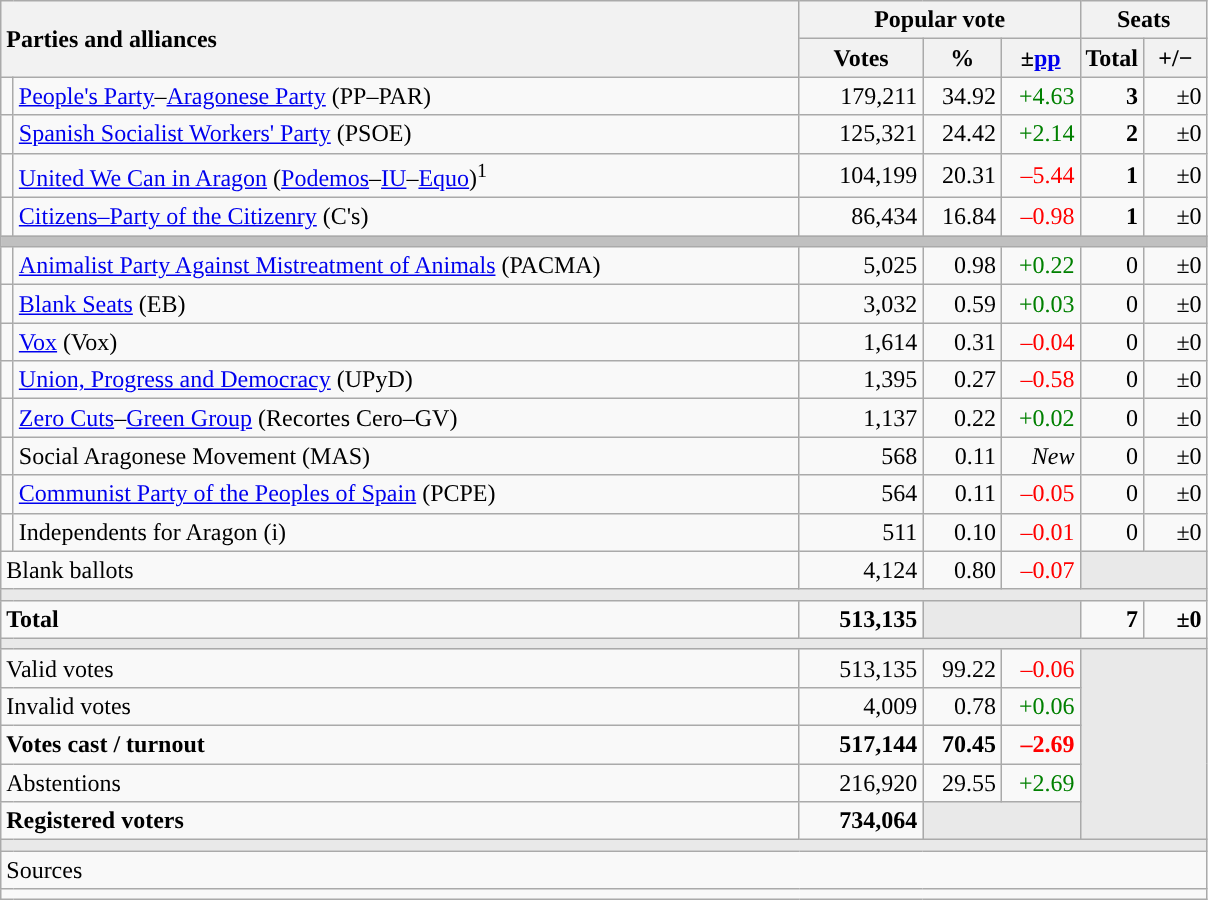<table class="wikitable" style="text-align:right;">
<tr>
<th style="text-align:left;" rowspan="2" colspan="2" width="525">Parties and alliances</th>
<th colspan="3">Popular vote</th>
<th colspan="2">Seats</th>
</tr>
<tr>
<th width="75">Votes</th>
<th width="45">%</th>
<th width="45">±<a href='#'>pp</a></th>
<th width="35">Total</th>
<th width="35">+/−</th>
</tr>
<tr>
<td width="1" style="color:inherit;background:"></td>
<td align="left"><a href='#'>People's Party</a>–<a href='#'>Aragonese Party</a> (PP–PAR)</td>
<td>179,211</td>
<td>34.92</td>
<td style="color:green;">+4.63</td>
<td><strong>3</strong></td>
<td>±0</td>
</tr>
<tr>
<td style="color:inherit;background:"></td>
<td align="left"><a href='#'>Spanish Socialist Workers' Party</a> (PSOE)</td>
<td>125,321</td>
<td>24.42</td>
<td style="color:green;">+2.14</td>
<td><strong>2</strong></td>
<td>±0</td>
</tr>
<tr>
<td style="color:inherit;background:"></td>
<td align="left"><a href='#'>United We Can in Aragon</a> (<a href='#'>Podemos</a>–<a href='#'>IU</a>–<a href='#'>Equo</a>)<sup>1</sup></td>
<td>104,199</td>
<td>20.31</td>
<td style="color:red;">–5.44</td>
<td><strong>1</strong></td>
<td>±0</td>
</tr>
<tr>
<td style="color:inherit;background:"></td>
<td align="left"><a href='#'>Citizens–Party of the Citizenry</a> (C's)</td>
<td>86,434</td>
<td>16.84</td>
<td style="color:red;">–0.98</td>
<td><strong>1</strong></td>
<td>±0</td>
</tr>
<tr>
<td colspan="7" bgcolor="#C0C0C0"></td>
</tr>
<tr>
<td style="color:inherit;background:"></td>
<td align="left"><a href='#'>Animalist Party Against Mistreatment of Animals</a> (PACMA)</td>
<td>5,025</td>
<td>0.98</td>
<td style="color:green;">+0.22</td>
<td>0</td>
<td>±0</td>
</tr>
<tr>
<td style="color:inherit;background:"></td>
<td align="left"><a href='#'>Blank Seats</a> (EB)</td>
<td>3,032</td>
<td>0.59</td>
<td style="color:green;">+0.03</td>
<td>0</td>
<td>±0</td>
</tr>
<tr>
<td style="color:inherit;background:"></td>
<td align="left"><a href='#'>Vox</a> (Vox)</td>
<td>1,614</td>
<td>0.31</td>
<td style="color:red;">–0.04</td>
<td>0</td>
<td>±0</td>
</tr>
<tr>
<td style="color:inherit;background:"></td>
<td align="left"><a href='#'>Union, Progress and Democracy</a> (UPyD)</td>
<td>1,395</td>
<td>0.27</td>
<td style="color:red;">–0.58</td>
<td>0</td>
<td>±0</td>
</tr>
<tr>
<td style="color:inherit;background:"></td>
<td align="left"><a href='#'>Zero Cuts</a>–<a href='#'>Green Group</a> (Recortes Cero–GV)</td>
<td>1,137</td>
<td>0.22</td>
<td style="color:green;">+0.02</td>
<td>0</td>
<td>±0</td>
</tr>
<tr>
<td style="color:inherit;background:"></td>
<td align="left">Social Aragonese Movement (MAS)</td>
<td>568</td>
<td>0.11</td>
<td><em>New</em></td>
<td>0</td>
<td>±0</td>
</tr>
<tr>
<td style="color:inherit;background:"></td>
<td align="left"><a href='#'>Communist Party of the Peoples of Spain</a> (PCPE)</td>
<td>564</td>
<td>0.11</td>
<td style="color:red;">–0.05</td>
<td>0</td>
<td>±0</td>
</tr>
<tr>
<td style="color:inherit;background:"></td>
<td align="left">Independents for Aragon (i)</td>
<td>511</td>
<td>0.10</td>
<td style="color:red;">–0.01</td>
<td>0</td>
<td>±0</td>
</tr>
<tr>
<td align="left" colspan="2">Blank ballots</td>
<td>4,124</td>
<td>0.80</td>
<td style="color:red;">–0.07</td>
<td bgcolor="#E9E9E9" colspan="2"></td>
</tr>
<tr>
<td colspan="7" bgcolor="#E9E9E9"></td>
</tr>
<tr style="font-weight:bold;">
<td align="left" colspan="2">Total</td>
<td>513,135</td>
<td bgcolor="#E9E9E9" colspan="2"></td>
<td>7</td>
<td>±0</td>
</tr>
<tr>
<td colspan="7" bgcolor="#E9E9E9"></td>
</tr>
<tr>
<td align="left" colspan="2">Valid votes</td>
<td>513,135</td>
<td>99.22</td>
<td style="color:red;">–0.06</td>
<td bgcolor="#E9E9E9" colspan="2" rowspan="5"></td>
</tr>
<tr>
<td align="left" colspan="2">Invalid votes</td>
<td>4,009</td>
<td>0.78</td>
<td style="color:green;">+0.06</td>
</tr>
<tr style="font-weight:bold;">
<td align="left" colspan="2">Votes cast / turnout</td>
<td>517,144</td>
<td>70.45</td>
<td style="color:red;">–2.69</td>
</tr>
<tr>
<td align="left" colspan="2">Abstentions</td>
<td>216,920</td>
<td>29.55</td>
<td style="color:green;">+2.69</td>
</tr>
<tr style="font-weight:bold;">
<td align="left" colspan="2">Registered voters</td>
<td>734,064</td>
<td bgcolor="#E9E9E9" colspan="2"></td>
</tr>
<tr>
<td colspan="7" bgcolor="#E9E9E9"></td>
</tr>
<tr>
<td align="left" colspan="7">Sources</td>
</tr>
<tr>
<td colspan="7" style="text-align:left; max-width:790px;"></td>
</tr>
</table>
